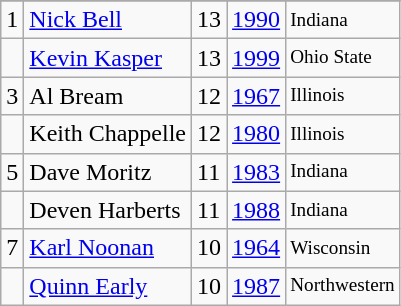<table class="wikitable">
<tr>
</tr>
<tr>
<td>1</td>
<td><a href='#'>Nick Bell</a></td>
<td>13</td>
<td><a href='#'>1990</a></td>
<td style="font-size:80%;">Indiana</td>
</tr>
<tr>
<td></td>
<td><a href='#'>Kevin Kasper</a></td>
<td>13</td>
<td><a href='#'>1999</a></td>
<td style="font-size:80%;">Ohio State</td>
</tr>
<tr>
<td>3</td>
<td>Al Bream</td>
<td>12</td>
<td><a href='#'>1967</a></td>
<td style="font-size:80%;">Illinois</td>
</tr>
<tr>
<td></td>
<td>Keith Chappelle</td>
<td>12</td>
<td><a href='#'>1980</a></td>
<td style="font-size:80%;">Illinois</td>
</tr>
<tr>
<td>5</td>
<td>Dave Moritz</td>
<td>11</td>
<td><a href='#'>1983</a></td>
<td style="font-size:80%;">Indiana</td>
</tr>
<tr>
<td></td>
<td>Deven Harberts</td>
<td>11</td>
<td><a href='#'>1988</a></td>
<td style="font-size:80%;">Indiana</td>
</tr>
<tr>
<td>7</td>
<td><a href='#'>Karl Noonan</a></td>
<td>10</td>
<td><a href='#'>1964</a></td>
<td style="font-size:80%;">Wisconsin</td>
</tr>
<tr>
<td></td>
<td><a href='#'>Quinn Early</a></td>
<td>10</td>
<td><a href='#'>1987</a></td>
<td style="font-size:80%;">Northwestern</td>
</tr>
</table>
